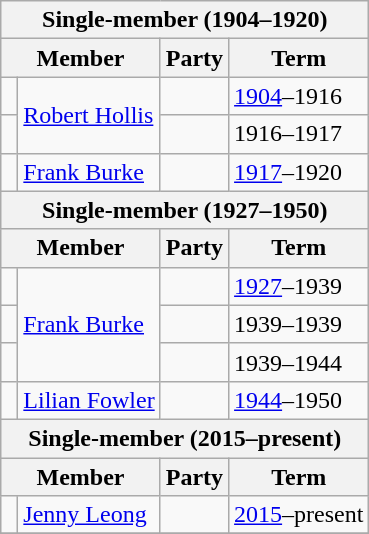<table class="wikitable">
<tr>
<th colspan="4">Single-member (1904–1920)</th>
</tr>
<tr>
<th colspan="2">Member</th>
<th>Party</th>
<th>Term</th>
</tr>
<tr>
<td> </td>
<td rowspan="2"><a href='#'>Robert Hollis</a></td>
<td></td>
<td><a href='#'>1904</a>–1916</td>
</tr>
<tr>
<td> </td>
<td></td>
<td>1916–1917</td>
</tr>
<tr>
<td> </td>
<td><a href='#'>Frank Burke</a></td>
<td></td>
<td><a href='#'>1917</a>–1920</td>
</tr>
<tr>
<th colspan="4">Single-member (1927–1950)</th>
</tr>
<tr>
<th colspan="2">Member</th>
<th>Party</th>
<th>Term</th>
</tr>
<tr>
<td> </td>
<td rowspan="3"><a href='#'>Frank Burke</a></td>
<td></td>
<td><a href='#'>1927</a>–1939</td>
</tr>
<tr>
<td> </td>
<td></td>
<td>1939–1939</td>
</tr>
<tr>
<td> </td>
<td></td>
<td>1939–1944</td>
</tr>
<tr>
<td> </td>
<td><a href='#'>Lilian Fowler</a></td>
<td></td>
<td><a href='#'>1944</a>–1950</td>
</tr>
<tr>
<th colspan="4">Single-member (2015–present)</th>
</tr>
<tr>
<th colspan="2">Member</th>
<th>Party</th>
<th>Term</th>
</tr>
<tr>
<td> </td>
<td><a href='#'>Jenny Leong</a></td>
<td></td>
<td><a href='#'>2015</a>–present</td>
</tr>
<tr>
</tr>
</table>
